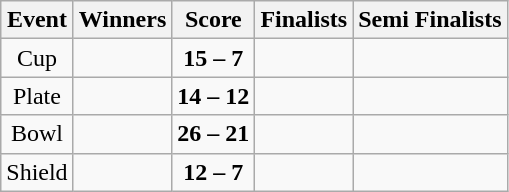<table class="wikitable" style="text-align: center">
<tr>
<th>Event</th>
<th>Winners</th>
<th>Score</th>
<th>Finalists</th>
<th>Semi Finalists</th>
</tr>
<tr>
<td>Cup</td>
<td align=left><strong></strong></td>
<td><strong>15 – 7</strong></td>
<td align=left></td>
<td align=left><br></td>
</tr>
<tr>
<td>Plate</td>
<td align=left><strong></strong></td>
<td><strong>14 – 12</strong></td>
<td align=left></td>
<td align=left><br></td>
</tr>
<tr>
<td>Bowl</td>
<td align=left><strong></strong></td>
<td><strong>26 – 21</strong></td>
<td align=left></td>
<td align=left><br></td>
</tr>
<tr>
<td>Shield</td>
<td align=left><strong></strong></td>
<td><strong>12 – 7</strong></td>
<td align=left></td>
<td align=left><br></td>
</tr>
</table>
